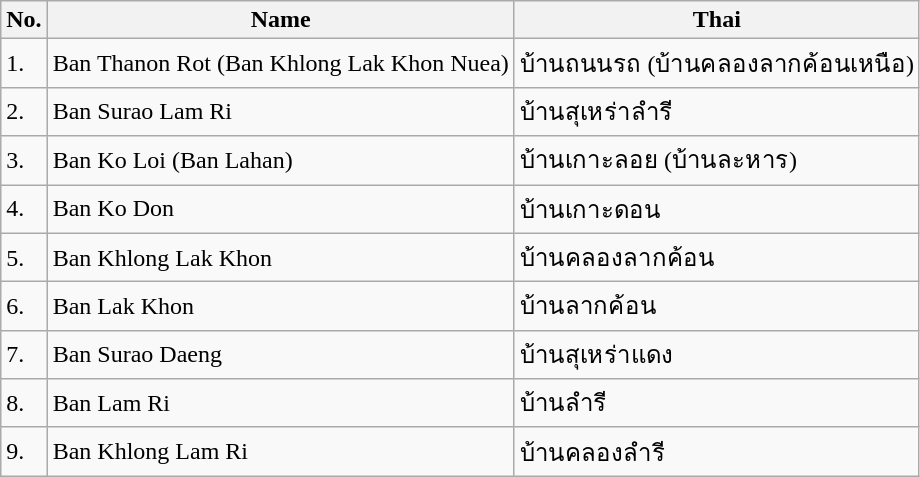<table class="wikitable sortable">
<tr>
<th>No.</th>
<th>Name</th>
<th>Thai</th>
</tr>
<tr>
<td>1.</td>
<td>Ban Thanon Rot (Ban Khlong Lak Khon Nuea)</td>
<td>บ้านถนนรถ (บ้านคลองลากค้อนเหนือ)</td>
</tr>
<tr>
<td>2.</td>
<td>Ban Surao Lam Ri</td>
<td>บ้านสุเหร่าลำรี</td>
</tr>
<tr>
<td>3.</td>
<td>Ban Ko Loi (Ban Lahan)</td>
<td>บ้านเกาะลอย (บ้านละหาร)</td>
</tr>
<tr>
<td>4.</td>
<td>Ban Ko Don</td>
<td>บ้านเกาะดอน</td>
</tr>
<tr>
<td>5.</td>
<td>Ban Khlong Lak Khon</td>
<td>บ้านคลองลากค้อน</td>
</tr>
<tr>
<td>6.</td>
<td>Ban Lak Khon</td>
<td>บ้านลากค้อน</td>
</tr>
<tr>
<td>7.</td>
<td>Ban Surao Daeng</td>
<td>บ้านสุเหร่าแดง</td>
</tr>
<tr>
<td>8.</td>
<td>Ban Lam Ri</td>
<td>บ้านลำรี</td>
</tr>
<tr>
<td>9.</td>
<td>Ban Khlong Lam Ri</td>
<td>บ้านคลองลำรี</td>
</tr>
</table>
